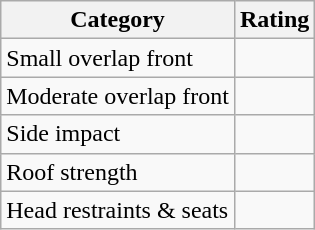<table class="wikitable">
<tr>
<th>Category</th>
<th>Rating</th>
</tr>
<tr>
<td>Small overlap front</td>
<td></td>
</tr>
<tr>
<td>Moderate overlap front</td>
<td></td>
</tr>
<tr>
<td>Side impact</td>
<td></td>
</tr>
<tr>
<td>Roof strength</td>
<td></td>
</tr>
<tr>
<td>Head restraints & seats</td>
<td></td>
</tr>
</table>
